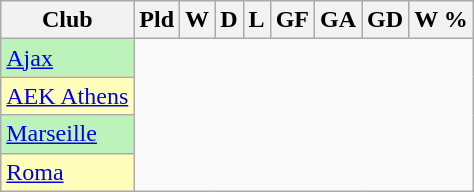<table class="wikitable sortable" style="text-align:center">
<tr>
<th>Club</th>
<th>Pld</th>
<th>W</th>
<th>D</th>
<th>L</th>
<th>GF</th>
<th>GA</th>
<th>GD</th>
<th>W %</th>
</tr>
<tr bgcolor="#bbf3bb">
<td style="text-align:left"> <a href='#'>Ajax</a><br></td>
</tr>
<tr bgcolor="#ffffbb">
<td style="text-align:left"> <a href='#'>AEK Athens</a><br></td>
</tr>
<tr bgcolor="#bbf3bb">
<td style="text-align:left"> <a href='#'>Marseille</a><br></td>
</tr>
<tr bgcolor="#ffffbb">
<td style="text-align:left"> <a href='#'>Roma</a><br></td>
</tr>
</table>
